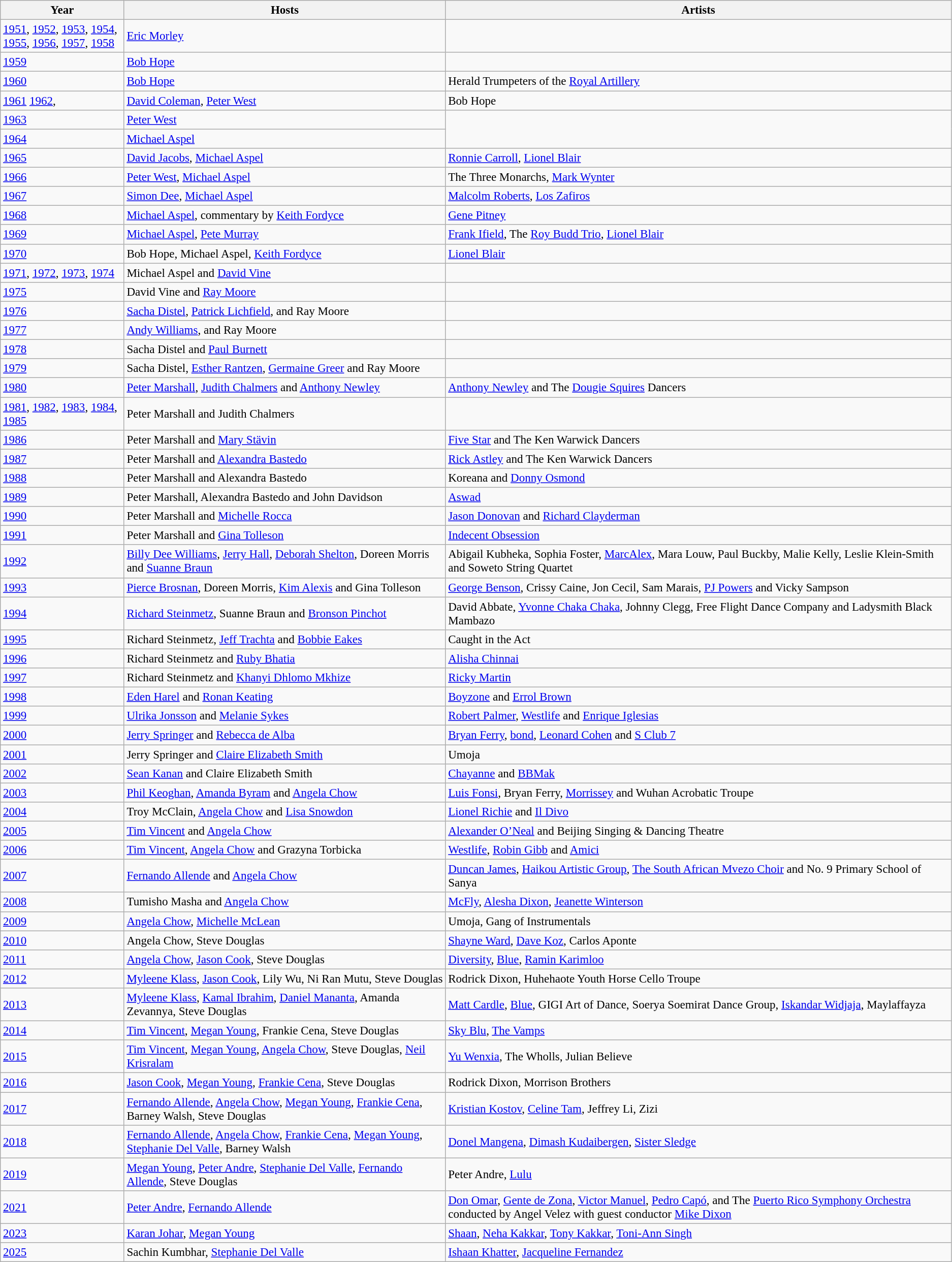<table class="wikitable sortable" style="margin:0 1em 0 0; font-size:96%; width=100%;">
<tr>
<th width=13%>Year</th>
<th>Hosts</th>
<th>Artists</th>
</tr>
<tr>
<td><a href='#'>1951</a>, <a href='#'>1952</a>, <a href='#'>1953</a>, <a href='#'>1954</a>, <a href='#'>1955</a>, <a href='#'>1956</a>, <a href='#'>1957</a>, <a href='#'>1958</a></td>
<td><a href='#'>Eric Morley</a></td>
<td></td>
</tr>
<tr>
<td><a href='#'>1959</a></td>
<td><a href='#'>Bob Hope</a></td>
<td></td>
</tr>
<tr>
<td><a href='#'>1960</a></td>
<td><a href='#'>Bob Hope</a></td>
<td>Herald Trumpeters of the <a href='#'>Royal Artillery</a></td>
</tr>
<tr>
<td><a href='#'>1961</a> <a href='#'>1962</a>,</td>
<td><a href='#'>David Coleman</a>, <a href='#'>Peter West</a></td>
<td>Bob Hope</td>
</tr>
<tr>
<td><a href='#'>1963</a></td>
<td><a href='#'>Peter West</a></td>
</tr>
<tr>
<td><a href='#'>1964</a></td>
<td><a href='#'>Michael Aspel</a></td>
</tr>
<tr>
<td><a href='#'>1965</a></td>
<td><a href='#'>David Jacobs</a>, <a href='#'>Michael Aspel</a></td>
<td><a href='#'>Ronnie Carroll</a>, <a href='#'>Lionel Blair</a></td>
</tr>
<tr>
<td><a href='#'>1966</a></td>
<td><a href='#'>Peter West</a>, <a href='#'>Michael Aspel</a></td>
<td>The Three Monarchs, <a href='#'>Mark Wynter</a></td>
</tr>
<tr>
<td><a href='#'>1967</a></td>
<td><a href='#'>Simon Dee</a>, <a href='#'>Michael Aspel</a></td>
<td><a href='#'>Malcolm Roberts</a>, <a href='#'>Los Zafiros</a></td>
</tr>
<tr>
<td><a href='#'>1968</a></td>
<td><a href='#'>Michael Aspel</a>, commentary by <a href='#'>Keith Fordyce</a></td>
<td><a href='#'>Gene Pitney</a></td>
</tr>
<tr>
<td><a href='#'>1969</a></td>
<td><a href='#'>Michael Aspel</a>, <a href='#'>Pete Murray</a></td>
<td><a href='#'>Frank Ifield</a>, The <a href='#'>Roy Budd Trio</a>, <a href='#'>Lionel Blair</a></td>
</tr>
<tr>
<td><a href='#'>1970</a></td>
<td>Bob Hope, Michael Aspel, <a href='#'>Keith Fordyce</a></td>
<td><a href='#'>Lionel Blair</a></td>
</tr>
<tr>
<td><a href='#'>1971</a>, <a href='#'>1972</a>, <a href='#'>1973</a>, <a href='#'>1974</a></td>
<td>Michael Aspel and <a href='#'>David Vine</a></td>
<td></td>
</tr>
<tr>
<td><a href='#'>1975</a></td>
<td>David Vine and <a href='#'>Ray Moore</a></td>
<td></td>
</tr>
<tr>
<td><a href='#'>1976</a></td>
<td><a href='#'>Sacha Distel</a>, <a href='#'>Patrick Lichfield</a>, and Ray Moore</td>
<td></td>
</tr>
<tr>
<td><a href='#'>1977</a></td>
<td><a href='#'>Andy Williams</a>, and Ray Moore</td>
<td></td>
</tr>
<tr>
<td><a href='#'>1978</a></td>
<td>Sacha Distel and <a href='#'>Paul Burnett</a></td>
<td></td>
</tr>
<tr>
<td><a href='#'>1979</a></td>
<td>Sacha Distel, <a href='#'>Esther Rantzen</a>, <a href='#'>Germaine Greer</a> and Ray Moore</td>
<td></td>
</tr>
<tr>
<td><a href='#'>1980</a></td>
<td><a href='#'>Peter Marshall</a>, <a href='#'>Judith Chalmers</a> and <a href='#'>Anthony Newley</a></td>
<td><a href='#'>Anthony Newley</a> and The <a href='#'>Dougie Squires</a> Dancers</td>
</tr>
<tr>
<td><a href='#'>1981</a>, <a href='#'>1982</a>, <a href='#'>1983</a>, <a href='#'>1984</a>, <a href='#'>1985</a></td>
<td>Peter Marshall and Judith Chalmers</td>
<td><br></td>
</tr>
<tr>
<td><a href='#'>1986</a></td>
<td>Peter Marshall and <a href='#'>Mary Stävin</a></td>
<td><a href='#'>Five Star</a> and The Ken Warwick Dancers</td>
</tr>
<tr>
<td><a href='#'>1987</a></td>
<td>Peter Marshall and <a href='#'>Alexandra Bastedo</a></td>
<td><a href='#'>Rick Astley</a> and The Ken Warwick Dancers</td>
</tr>
<tr>
<td><a href='#'>1988</a></td>
<td>Peter Marshall and Alexandra Bastedo</td>
<td>Koreana and <a href='#'>Donny Osmond</a></td>
</tr>
<tr>
<td><a href='#'>1989</a></td>
<td>Peter Marshall, Alexandra Bastedo and John Davidson</td>
<td><a href='#'>Aswad</a></td>
</tr>
<tr>
<td><a href='#'>1990</a></td>
<td>Peter Marshall and <a href='#'>Michelle Rocca</a></td>
<td><a href='#'>Jason Donovan</a> and <a href='#'>Richard Clayderman</a></td>
</tr>
<tr>
<td><a href='#'>1991</a></td>
<td>Peter Marshall and <a href='#'>Gina Tolleson</a></td>
<td><a href='#'>Indecent Obsession</a></td>
</tr>
<tr>
<td><a href='#'>1992</a></td>
<td><a href='#'>Billy Dee Williams</a>, <a href='#'>Jerry Hall</a>, <a href='#'>Deborah Shelton</a>, Doreen Morris and <a href='#'>Suanne Braun</a></td>
<td>Abigail Kubheka, Sophia Foster, <a href='#'>MarcAlex</a>, Mara Louw, Paul Buckby, Malie Kelly, Leslie Klein-Smith and Soweto String Quartet</td>
</tr>
<tr>
<td><a href='#'>1993</a></td>
<td><a href='#'>Pierce Brosnan</a>, Doreen Morris, <a href='#'>Kim Alexis</a> and Gina Tolleson</td>
<td><a href='#'>George Benson</a>, Crissy Caine, Jon Cecil, Sam Marais, <a href='#'>PJ Powers</a> and Vicky Sampson</td>
</tr>
<tr>
<td><a href='#'>1994</a></td>
<td><a href='#'>Richard Steinmetz</a>, Suanne Braun and <a href='#'>Bronson Pinchot</a></td>
<td>David Abbate, <a href='#'>Yvonne Chaka Chaka</a>, Johnny Clegg, Free Flight Dance Company and Ladysmith Black Mambazo</td>
</tr>
<tr>
<td><a href='#'>1995</a></td>
<td>Richard Steinmetz, <a href='#'>Jeff Trachta</a> and <a href='#'>Bobbie Eakes</a></td>
<td>Caught in the Act</td>
</tr>
<tr>
<td><a href='#'>1996</a></td>
<td>Richard Steinmetz and <a href='#'>Ruby Bhatia</a></td>
<td><a href='#'>Alisha Chinnai</a></td>
</tr>
<tr>
<td><a href='#'>1997</a></td>
<td>Richard Steinmetz and <a href='#'>Khanyi Dhlomo Mkhize</a></td>
<td><a href='#'>Ricky Martin</a></td>
</tr>
<tr>
<td><a href='#'>1998</a></td>
<td><a href='#'>Eden Harel</a> and <a href='#'>Ronan Keating</a></td>
<td><a href='#'>Boyzone</a> and <a href='#'>Errol Brown</a></td>
</tr>
<tr>
<td><a href='#'>1999</a></td>
<td><a href='#'>Ulrika Jonsson</a> and <a href='#'>Melanie Sykes</a></td>
<td><a href='#'>Robert Palmer</a>, <a href='#'>Westlife</a> and <a href='#'>Enrique Iglesias</a></td>
</tr>
<tr>
<td><a href='#'>2000</a></td>
<td><a href='#'>Jerry Springer</a> and <a href='#'>Rebecca de Alba</a></td>
<td><a href='#'>Bryan Ferry</a>, <a href='#'>bond</a>, <a href='#'>Leonard Cohen</a> and <a href='#'>S Club 7</a></td>
</tr>
<tr>
<td><a href='#'>2001</a></td>
<td>Jerry Springer and <a href='#'>Claire Elizabeth Smith</a></td>
<td>Umoja</td>
</tr>
<tr>
<td><a href='#'>2002</a></td>
<td><a href='#'>Sean Kanan</a> and Claire Elizabeth Smith</td>
<td><a href='#'>Chayanne</a> and <a href='#'>BBMak</a></td>
</tr>
<tr>
<td><a href='#'>2003</a></td>
<td><a href='#'>Phil Keoghan</a>, <a href='#'>Amanda Byram</a> and <a href='#'>Angela Chow</a></td>
<td><a href='#'>Luis Fonsi</a>, Bryan Ferry, <a href='#'>Morrissey</a> and Wuhan Acrobatic Troupe</td>
</tr>
<tr>
<td><a href='#'>2004</a></td>
<td>Troy McClain, <a href='#'>Angela Chow</a> and <a href='#'>Lisa Snowdon</a></td>
<td><a href='#'>Lionel Richie</a> and <a href='#'>Il Divo</a></td>
</tr>
<tr>
<td><a href='#'>2005</a></td>
<td><a href='#'>Tim Vincent</a> and <a href='#'>Angela Chow</a></td>
<td><a href='#'>Alexander O’Neal</a> and Beijing Singing & Dancing Theatre</td>
</tr>
<tr>
<td><a href='#'>2006</a></td>
<td><a href='#'>Tim Vincent</a>, <a href='#'>Angela Chow</a> and Grazyna Torbicka</td>
<td><a href='#'>Westlife</a>, <a href='#'>Robin Gibb</a> and <a href='#'>Amici</a></td>
</tr>
<tr>
<td><a href='#'>2007</a></td>
<td><a href='#'>Fernando Allende</a> and <a href='#'>Angela Chow</a></td>
<td><a href='#'>Duncan James</a>, <a href='#'>Haikou Artistic Group</a>, <a href='#'>The South African Mvezo Choir</a> and No. 9 Primary School of Sanya</td>
</tr>
<tr>
<td><a href='#'>2008</a></td>
<td>Tumisho Masha and <a href='#'>Angela Chow</a></td>
<td><a href='#'>McFly</a>, <a href='#'>Alesha Dixon</a>, <a href='#'>Jeanette Winterson</a></td>
</tr>
<tr>
<td><a href='#'>2009</a></td>
<td><a href='#'>Angela Chow</a>, <a href='#'>Michelle McLean</a></td>
<td>Umoja, Gang of Instrumentals</td>
</tr>
<tr>
<td><a href='#'>2010</a></td>
<td>Angela Chow, Steve Douglas</td>
<td><a href='#'>Shayne Ward</a>, <a href='#'>Dave Koz</a>, Carlos Aponte</td>
</tr>
<tr>
<td><a href='#'>2011</a></td>
<td><a href='#'>Angela Chow</a>, <a href='#'>Jason Cook</a>, Steve Douglas</td>
<td><a href='#'>Diversity</a>, <a href='#'>Blue</a>, <a href='#'>Ramin Karimloo</a></td>
</tr>
<tr>
<td><a href='#'>2012</a></td>
<td><a href='#'>Myleene Klass</a>, <a href='#'>Jason Cook</a>, Lily Wu, Ni Ran Mutu, Steve Douglas</td>
<td>Rodrick Dixon, Huhehaote Youth Horse Cello Troupe</td>
</tr>
<tr>
<td><a href='#'>2013</a></td>
<td><a href='#'>Myleene Klass</a>, <a href='#'>Kamal Ibrahim</a>, <a href='#'>Daniel Mananta</a>,  Amanda Zevannya, Steve Douglas</td>
<td><a href='#'>Matt Cardle</a>, <a href='#'>Blue</a>, GIGI Art of Dance, Soerya Soemirat Dance Group, <a href='#'>Iskandar Widjaja</a>, Maylaffayza</td>
</tr>
<tr>
<td><a href='#'>2014</a></td>
<td><a href='#'>Tim Vincent</a>, <a href='#'>Megan Young</a>, Frankie Cena, Steve Douglas</td>
<td><a href='#'>Sky Blu</a>, <a href='#'>The Vamps</a></td>
</tr>
<tr>
<td><a href='#'>2015</a></td>
<td><a href='#'>Tim Vincent</a>, <a href='#'>Megan Young</a>, <a href='#'>Angela Chow</a>, Steve Douglas, <a href='#'>Neil Krisralam</a></td>
<td><a href='#'>Yu Wenxia</a>, The Wholls, Julian Believe</td>
</tr>
<tr>
<td><a href='#'>2016</a></td>
<td><a href='#'>Jason Cook</a>, <a href='#'>Megan Young</a>, <a href='#'>Frankie Cena</a>, Steve Douglas</td>
<td>Rodrick Dixon, Morrison Brothers</td>
</tr>
<tr>
<td><a href='#'>2017</a></td>
<td><a href='#'>Fernando Allende</a>, <a href='#'>Angela Chow</a>, <a href='#'>Megan Young</a>, <a href='#'>Frankie Cena</a>, Barney Walsh, Steve Douglas</td>
<td><a href='#'>Kristian Kostov</a>, <a href='#'>Celine Tam</a>, Jeffrey Li, Zizi</td>
</tr>
<tr 2017. 2017, pageant, Sanya, China. 1crown. event.>
<td><a href='#'>2018</a></td>
<td><a href='#'>Fernando Allende</a>, <a href='#'>Angela Chow</a>, <a href='#'>Frankie Cena</a>, <a href='#'>Megan Young</a>, <a href='#'>Stephanie Del Valle</a>, Barney Walsh</td>
<td><a href='#'>Donel Mangena</a>, <a href='#'>Dimash Kudaibergen</a>, <a href='#'>Sister Sledge</a></td>
</tr>
<tr>
<td><a href='#'>2019</a></td>
<td><a href='#'>Megan Young</a>, <a href='#'>Peter Andre</a>, <a href='#'>Stephanie Del Valle</a>, <a href='#'>Fernando Allende</a>, Steve Douglas</td>
<td>Peter Andre, <a href='#'>Lulu</a></td>
</tr>
<tr>
<td><a href='#'>2021</a></td>
<td><a href='#'>Peter Andre</a>, <a href='#'>Fernando Allende</a></td>
<td><a href='#'>Don Omar</a>, <a href='#'>Gente de Zona</a>, <a href='#'>Victor Manuel</a>, <a href='#'>Pedro Capó</a>, and The <a href='#'>Puerto Rico Symphony Orchestra</a> conducted by  Angel Velez with guest conductor <a href='#'>Mike Dixon</a></td>
</tr>
<tr>
<td><a href='#'>2023</a></td>
<td><a href='#'>Karan Johar</a>, <a href='#'>Megan Young</a></td>
<td><a href='#'>Shaan</a>, <a href='#'>Neha Kakkar</a>, <a href='#'>Tony Kakkar</a>, <a href='#'>Toni-Ann Singh</a></td>
</tr>
<tr>
<td><a href='#'>2025</a></td>
<td>Sachin Kumbhar, <a href='#'>Stephanie Del Valle</a></td>
<td><a href='#'>Ishaan Khatter</a>, <a href='#'>Jacqueline Fernandez</a></td>
</tr>
</table>
